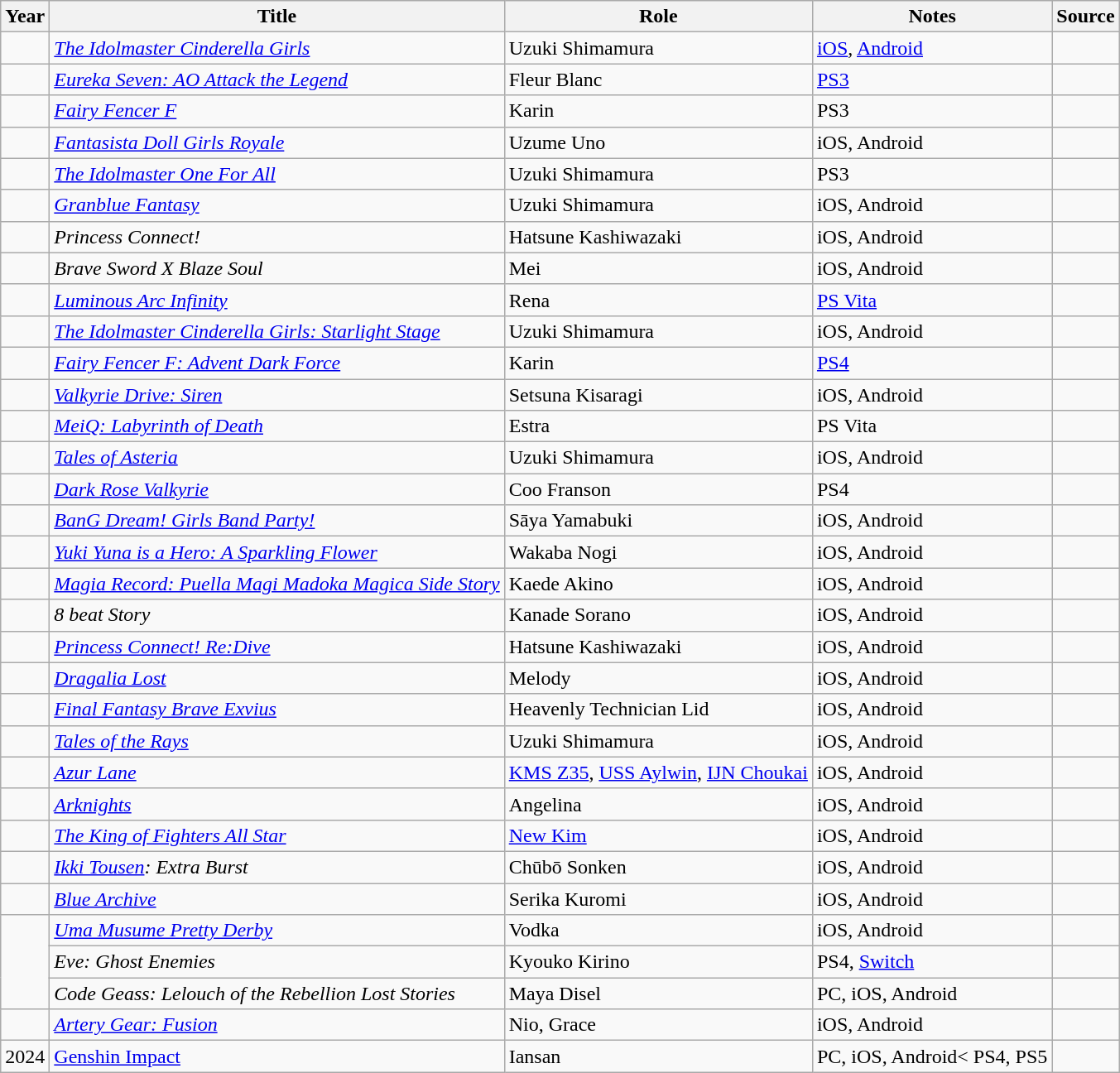<table class="wikitable sortable plainrowheaders">
<tr>
<th>Year</th>
<th>Title</th>
<th>Role</th>
<th class="unsortable">Notes</th>
<th class="unsortable">Source</th>
</tr>
<tr>
<td></td>
<td><em><a href='#'>The Idolmaster Cinderella Girls</a></em></td>
<td>Uzuki Shimamura</td>
<td><a href='#'>iOS</a>, <a href='#'>Android</a></td>
<td></td>
</tr>
<tr>
<td></td>
<td><em><a href='#'>Eureka Seven: AO Attack the Legend</a></em></td>
<td>Fleur Blanc</td>
<td><a href='#'>PS3</a></td>
<td></td>
</tr>
<tr>
<td></td>
<td><em><a href='#'>Fairy Fencer F</a></em></td>
<td>Karin</td>
<td>PS3</td>
<td></td>
</tr>
<tr>
<td></td>
<td><em><a href='#'>Fantasista Doll Girls Royale</a></em></td>
<td>Uzume Uno</td>
<td>iOS, Android</td>
<td></td>
</tr>
<tr>
<td></td>
<td><em><a href='#'>The Idolmaster One For All</a></em></td>
<td>Uzuki Shimamura</td>
<td>PS3</td>
<td></td>
</tr>
<tr>
<td></td>
<td><em><a href='#'>Granblue Fantasy</a></em></td>
<td>Uzuki Shimamura</td>
<td>iOS, Android</td>
<td></td>
</tr>
<tr>
<td></td>
<td><em>Princess Connect!</em></td>
<td>Hatsune Kashiwazaki</td>
<td>iOS, Android</td>
<td></td>
</tr>
<tr>
<td></td>
<td><em>Brave Sword X Blaze Soul</em></td>
<td>Mei</td>
<td>iOS, Android</td>
<td></td>
</tr>
<tr>
<td></td>
<td><em><a href='#'>Luminous Arc Infinity</a></em></td>
<td>Rena</td>
<td><a href='#'>PS Vita</a></td>
<td></td>
</tr>
<tr>
<td></td>
<td><em><a href='#'>The Idolmaster Cinderella Girls: Starlight Stage</a></em></td>
<td>Uzuki Shimamura</td>
<td>iOS, Android</td>
<td></td>
</tr>
<tr>
<td></td>
<td><em><a href='#'>Fairy Fencer F: Advent Dark Force</a></em></td>
<td>Karin</td>
<td><a href='#'>PS4</a></td>
<td></td>
</tr>
<tr>
<td></td>
<td><em><a href='#'>Valkyrie Drive: Siren</a></em></td>
<td>Setsuna Kisaragi</td>
<td>iOS, Android</td>
<td></td>
</tr>
<tr>
<td></td>
<td><em><a href='#'>MeiQ: Labyrinth of Death</a></em></td>
<td>Estra</td>
<td>PS Vita</td>
<td></td>
</tr>
<tr>
<td></td>
<td><em><a href='#'>Tales of Asteria</a></em></td>
<td>Uzuki Shimamura</td>
<td>iOS, Android</td>
<td></td>
</tr>
<tr>
<td></td>
<td><em><a href='#'>Dark Rose Valkyrie</a></em></td>
<td>Coo Franson</td>
<td>PS4</td>
<td></td>
</tr>
<tr>
<td></td>
<td><em><a href='#'>BanG Dream! Girls Band Party!</a></em></td>
<td>Sāya Yamabuki</td>
<td>iOS, Android</td>
<td></td>
</tr>
<tr>
<td></td>
<td><em><a href='#'>Yuki Yuna is a Hero: A Sparkling Flower</a></em></td>
<td>Wakaba Nogi</td>
<td>iOS, Android</td>
<td></td>
</tr>
<tr>
<td></td>
<td><em><a href='#'>Magia Record: Puella Magi Madoka Magica Side Story</a></em></td>
<td>Kaede Akino</td>
<td>iOS, Android</td>
<td></td>
</tr>
<tr>
<td></td>
<td><em>8 beat Story</em></td>
<td>Kanade Sorano</td>
<td>iOS, Android</td>
<td></td>
</tr>
<tr>
<td></td>
<td><em><a href='#'>Princess Connect! Re:Dive</a></em></td>
<td>Hatsune Kashiwazaki</td>
<td>iOS, Android</td>
<td></td>
</tr>
<tr>
<td></td>
<td><em><a href='#'>Dragalia Lost</a></em></td>
<td>Melody</td>
<td>iOS, Android</td>
<td></td>
</tr>
<tr>
<td></td>
<td><em><a href='#'>Final Fantasy Brave Exvius</a></em></td>
<td>Heavenly Technician Lid</td>
<td>iOS, Android</td>
<td></td>
</tr>
<tr>
<td></td>
<td><em><a href='#'>Tales of the Rays</a></em></td>
<td>Uzuki Shimamura</td>
<td>iOS, Android</td>
<td></td>
</tr>
<tr>
<td></td>
<td><em><a href='#'>Azur Lane</a></em></td>
<td><a href='#'>KMS Z35</a>, <a href='#'>USS Aylwin</a>, <a href='#'>IJN Choukai</a></td>
<td>iOS, Android</td>
<td></td>
</tr>
<tr>
<td></td>
<td><em><a href='#'>Arknights</a></em></td>
<td>Angelina</td>
<td>iOS, Android</td>
<td></td>
</tr>
<tr>
<td></td>
<td><em><a href='#'>The King of Fighters All Star</a></em></td>
<td><a href='#'>New Kim</a></td>
<td>iOS, Android</td>
<td></td>
</tr>
<tr>
<td></td>
<td><em><a href='#'>Ikki Tousen</a>: Extra Burst</em></td>
<td>Chūbō Sonken</td>
<td>iOS, Android</td>
<td></td>
</tr>
<tr>
<td></td>
<td><em><a href='#'>Blue Archive</a></em></td>
<td>Serika Kuromi</td>
<td>iOS, Android</td>
<td></td>
</tr>
<tr>
<td rowspan="3"></td>
<td><em><a href='#'>Uma Musume Pretty Derby</a></em></td>
<td>Vodka</td>
<td>iOS, Android</td>
<td></td>
</tr>
<tr>
<td><em>Eve: Ghost Enemies</em></td>
<td>Kyouko Kirino</td>
<td>PS4, <a href='#'>Switch</a></td>
<td></td>
</tr>
<tr>
<td><em>Code Geass: Lelouch of the Rebellion Lost Stories</em></td>
<td>Maya Disel</td>
<td>PC, iOS, Android</td>
<td></td>
</tr>
<tr>
<td></td>
<td><em><a href='#'>Artery Gear: Fusion</a></em></td>
<td>Nio, Grace</td>
<td>iOS, Android</td>
<td></td>
</tr>
<tr>
<td>2024</td>
<td><a href='#'>Genshin Impact</a></td>
<td>Iansan</td>
<td>PC, iOS, Android< PS4, PS5</td>
<td></td>
</tr>
</table>
